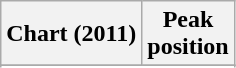<table class="wikitable sortable">
<tr>
<th align="left">Chart (2011)</th>
<th align="center">Peak<br>position</th>
</tr>
<tr>
</tr>
<tr>
</tr>
<tr>
</tr>
<tr>
</tr>
</table>
